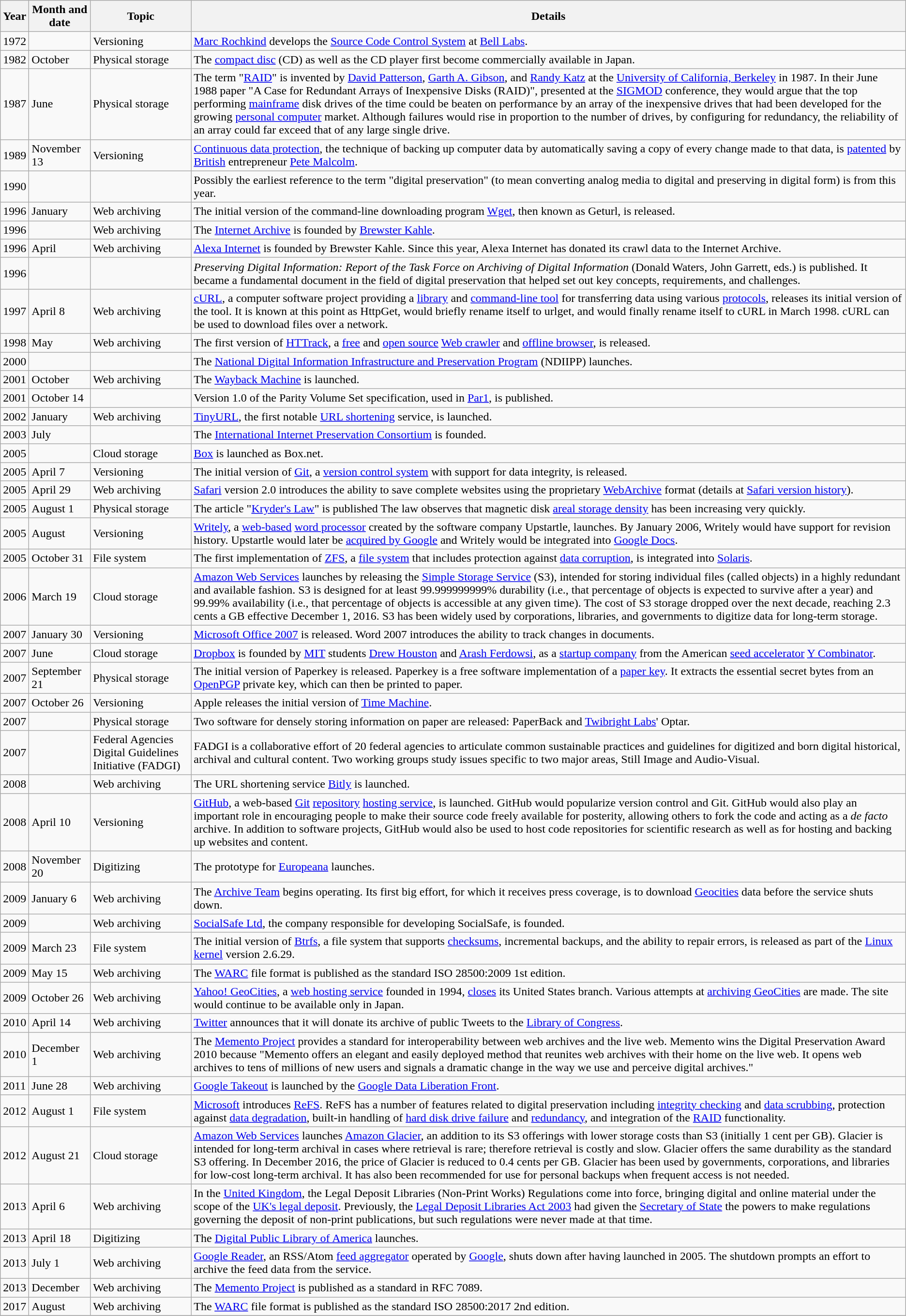<table class="sortable wikitable">
<tr>
<th>Year</th>
<th>Month and date</th>
<th>Topic</th>
<th>Details</th>
</tr>
<tr>
<td>1972</td>
<td></td>
<td>Versioning</td>
<td><a href='#'>Marc Rochkind</a> develops the <a href='#'>Source Code Control System</a> at <a href='#'>Bell Labs</a>.</td>
</tr>
<tr>
<td>1982</td>
<td>October</td>
<td>Physical storage</td>
<td>The <a href='#'>compact disc</a> (CD) as well as the CD player first become commercially available in Japan.</td>
</tr>
<tr>
<td>1987</td>
<td>June</td>
<td>Physical storage</td>
<td>The term "<a href='#'>RAID</a>" is invented by <a href='#'>David Patterson</a>, <a href='#'>Garth A. Gibson</a>, and <a href='#'>Randy Katz</a> at the <a href='#'>University of California, Berkeley</a> in 1987. In their June 1988 paper "A Case for Redundant Arrays of Inexpensive Disks (RAID)", presented at the <a href='#'>SIGMOD</a> conference, they would argue that the top performing <a href='#'>mainframe</a> disk drives of the time could be beaten on performance by an array of the inexpensive drives that had been developed for the growing <a href='#'>personal computer</a> market. Although failures would rise in proportion to the number of drives, by configuring for redundancy, the reliability of an array could far exceed that of any large single drive.</td>
</tr>
<tr>
<td>1989</td>
<td>November 13</td>
<td>Versioning</td>
<td><a href='#'>Continuous data protection</a>, the technique of backing up computer data by automatically saving a copy of every change made to that data, is <a href='#'>patented</a> by <a href='#'>British</a> entrepreneur <a href='#'>Pete Malcolm</a>.</td>
</tr>
<tr>
<td>1990</td>
<td></td>
<td></td>
<td>Possibly the earliest reference to the term "digital preservation" (to mean converting analog media to digital and preserving in digital form) is from this year.</td>
</tr>
<tr>
<td>1996</td>
<td>January</td>
<td>Web archiving</td>
<td>The initial version of the command-line downloading program <a href='#'>Wget</a>, then known as Geturl, is released.</td>
</tr>
<tr>
<td>1996</td>
<td></td>
<td>Web archiving</td>
<td>The <a href='#'>Internet Archive</a> is founded by <a href='#'>Brewster Kahle</a>.</td>
</tr>
<tr>
<td>1996</td>
<td>April</td>
<td>Web archiving</td>
<td><a href='#'>Alexa Internet</a> is founded by Brewster Kahle. Since this year, Alexa Internet has donated its crawl data to the Internet Archive.</td>
</tr>
<tr>
<td>1996</td>
<td></td>
<td></td>
<td><em>Preserving Digital Information: Report of the Task Force on Archiving of Digital Information</em> (Donald Waters, John Garrett, eds.) is published. It became a fundamental document in the field of digital preservation that helped set out key concepts, requirements, and challenges.</td>
</tr>
<tr>
<td>1997</td>
<td>April 8</td>
<td>Web archiving</td>
<td><a href='#'>cURL</a>, a computer software project providing a <a href='#'>library</a> and <a href='#'>command-line tool</a> for transferring data using various <a href='#'>protocols</a>, releases its initial version of the tool. It is known at this point as HttpGet, would briefly rename itself to urlget, and would finally rename itself to cURL in March 1998. cURL can be used to download files over a network.</td>
</tr>
<tr>
<td>1998</td>
<td>May</td>
<td>Web archiving</td>
<td>The first version of <a href='#'>HTTrack</a>, a <a href='#'>free</a> and <a href='#'>open source</a> <a href='#'>Web crawler</a> and <a href='#'>offline browser</a>, is released.</td>
</tr>
<tr>
<td>2000</td>
<td></td>
<td></td>
<td>The <a href='#'>National Digital Information Infrastructure and Preservation Program</a> (NDIIPP) launches.</td>
</tr>
<tr>
<td>2001</td>
<td>October</td>
<td>Web archiving</td>
<td>The <a href='#'>Wayback Machine</a> is launched.</td>
</tr>
<tr>
<td>2001</td>
<td>October 14</td>
<td></td>
<td>Version 1.0 of the Parity Volume Set specification, used in <a href='#'>Par1</a>, is published.</td>
</tr>
<tr>
<td>2002</td>
<td>January</td>
<td>Web archiving</td>
<td><a href='#'>TinyURL</a>, the first notable <a href='#'>URL shortening</a> service, is launched.</td>
</tr>
<tr>
<td>2003</td>
<td>July</td>
<td></td>
<td>The <a href='#'>International Internet Preservation Consortium</a> is founded.</td>
</tr>
<tr>
<td>2005</td>
<td></td>
<td>Cloud storage</td>
<td><a href='#'>Box</a> is launched as Box.net.</td>
</tr>
<tr>
<td>2005</td>
<td>April 7</td>
<td>Versioning</td>
<td>The initial version of <a href='#'>Git</a>, a <a href='#'>version control system</a> with support for data integrity, is released.</td>
</tr>
<tr>
<td>2005</td>
<td>April 29</td>
<td>Web archiving</td>
<td><a href='#'>Safari</a> version 2.0 introduces the ability to save complete websites using the proprietary <a href='#'>WebArchive</a> format (details at <a href='#'>Safari version history</a>).</td>
</tr>
<tr>
<td>2005</td>
<td>August 1</td>
<td>Physical storage</td>
<td>The article "<a href='#'>Kryder's Law</a>" is published The law observes that magnetic disk <a href='#'>areal storage density</a> has been increasing very quickly.</td>
</tr>
<tr>
<td>2005</td>
<td>August</td>
<td>Versioning</td>
<td><a href='#'>Writely</a>, a <a href='#'>web-based</a> <a href='#'>word processor</a> created by the software company Upstartle, launches. By January 2006, Writely would have support for revision history. Upstartle would later be <a href='#'>acquired by Google</a> and Writely would be integrated into <a href='#'>Google Docs</a>.</td>
</tr>
<tr>
<td>2005</td>
<td>October 31</td>
<td>File system</td>
<td>The first implementation of <a href='#'>ZFS</a>, a <a href='#'>file system</a> that includes protection against <a href='#'>data corruption</a>, is integrated into <a href='#'>Solaris</a>.</td>
</tr>
<tr>
<td>2006</td>
<td>March 19</td>
<td>Cloud storage</td>
<td><a href='#'>Amazon Web Services</a> launches by releasing the <a href='#'>Simple Storage Service</a> (S3), intended for storing individual files (called objects) in a highly redundant and available fashion. S3 is designed for at least 99.999999999% durability (i.e., that percentage of objects is expected to survive after a year) and 99.99% availability (i.e., that percentage of objects is accessible at any given time). The cost of S3 storage dropped over the next decade, reaching 2.3 cents a GB effective December 1, 2016. S3 has been widely used by corporations, libraries, and governments to digitize data for long-term storage.</td>
</tr>
<tr>
<td>2007</td>
<td>January 30</td>
<td>Versioning</td>
<td><a href='#'>Microsoft Office 2007</a> is released. Word 2007 introduces the ability to track changes in documents.</td>
</tr>
<tr>
<td>2007</td>
<td>June</td>
<td>Cloud storage</td>
<td><a href='#'>Dropbox</a> is founded by <a href='#'>MIT</a> students <a href='#'>Drew Houston</a> and <a href='#'>Arash Ferdowsi</a>, as a <a href='#'>startup company</a> from the American <a href='#'>seed accelerator</a> <a href='#'>Y Combinator</a>.</td>
</tr>
<tr>
<td>2007</td>
<td>September 21</td>
<td>Physical storage</td>
<td>The initial version of Paperkey is released. Paperkey is a free software implementation of a <a href='#'>paper key</a>. It extracts the essential secret bytes from an <a href='#'>OpenPGP</a> private key, which can then be printed to paper.</td>
</tr>
<tr>
<td>2007</td>
<td>October 26</td>
<td>Versioning</td>
<td>Apple releases the initial version of <a href='#'>Time Machine</a>.</td>
</tr>
<tr>
<td>2007</td>
<td></td>
<td>Physical storage</td>
<td>Two software for densely storing information on paper are released: PaperBack and <a href='#'>Twibright Labs</a>' Optar.</td>
</tr>
<tr>
<td>2007</td>
<td></td>
<td>Federal Agencies Digital Guidelines Initiative (FADGI)</td>
<td>FADGI is a collaborative effort of 20 federal agencies to articulate common sustainable practices and guidelines for digitized and born digital historical, archival and cultural content. Two working groups study issues specific to two major areas, Still Image and Audio-Visual.</td>
</tr>
<tr>
<td>2008</td>
<td></td>
<td>Web archiving</td>
<td>The URL shortening service <a href='#'>Bitly</a> is launched.</td>
</tr>
<tr>
<td>2008</td>
<td>April 10</td>
<td>Versioning</td>
<td><a href='#'>GitHub</a>, a web-based <a href='#'>Git</a> <a href='#'>repository</a> <a href='#'>hosting service</a>, is launched. GitHub would popularize version control and Git. GitHub would also play an important role in encouraging people to make their source code freely available for posterity, allowing others to fork the code and acting as a <em>de facto</em> archive. In addition to software projects, GitHub would also be used to host code repositories for scientific research as well as for hosting and backing up websites and content.</td>
</tr>
<tr>
<td>2008</td>
<td>November 20</td>
<td>Digitizing</td>
<td>The prototype for <a href='#'>Europeana</a> launches.</td>
</tr>
<tr>
<td>2009</td>
<td>January 6</td>
<td>Web archiving</td>
<td>The <a href='#'>Archive Team</a> begins operating. Its first big effort, for which it receives press coverage, is to download <a href='#'>Geocities</a> data before the service shuts down.</td>
</tr>
<tr>
<td>2009</td>
<td></td>
<td>Web archiving</td>
<td><a href='#'>SocialSafe Ltd</a>, the company responsible for developing SocialSafe, is founded.</td>
</tr>
<tr>
<td>2009</td>
<td>March 23</td>
<td>File system</td>
<td>The initial version of <a href='#'>Btrfs</a>, a file system that supports <a href='#'>checksums</a>, incremental backups, and the ability to repair errors, is released as part of the <a href='#'>Linux kernel</a> version 2.6.29.</td>
</tr>
<tr>
<td>2009</td>
<td>May 15</td>
<td>Web archiving</td>
<td>The <a href='#'>WARC</a> file format is published as the standard ISO 28500:2009 1st edition.</td>
</tr>
<tr>
<td>2009</td>
<td>October 26</td>
<td>Web archiving</td>
<td><a href='#'>Yahoo! GeoCities</a>, a <a href='#'>web hosting service</a> founded in 1994, <a href='#'>closes</a> its United States branch. Various attempts at <a href='#'>archiving GeoCities</a> are made. The site would continue to be available only in Japan.</td>
</tr>
<tr>
<td>2010</td>
<td>April 14</td>
<td>Web archiving</td>
<td><a href='#'>Twitter</a> announces that it will donate its archive of public Tweets to the <a href='#'>Library of Congress</a>.</td>
</tr>
<tr>
<td>2010</td>
<td>December 1</td>
<td>Web archiving</td>
<td>The <a href='#'>Memento Project</a> provides a standard for interoperability between web archives and the live web. Memento wins the Digital Preservation Award 2010 because "Memento offers an elegant and easily deployed method that reunites web archives with their home on the live web. It opens web archives to tens of millions of new users and signals a dramatic change in the way we use and perceive digital archives."</td>
</tr>
<tr>
<td>2011</td>
<td>June 28</td>
<td>Web archiving</td>
<td><a href='#'>Google Takeout</a> is launched by the <a href='#'>Google Data Liberation Front</a>.</td>
</tr>
<tr>
<td>2012</td>
<td>August 1</td>
<td>File system</td>
<td><a href='#'>Microsoft</a> introduces <a href='#'>ReFS</a>. ReFS has a number of features related to digital preservation including <a href='#'>integrity checking</a> and <a href='#'>data scrubbing</a>, protection against <a href='#'>data degradation</a>, built-in handling of <a href='#'>hard disk drive failure</a> and <a href='#'>redundancy</a>, and integration of the <a href='#'>RAID</a> functionality.</td>
</tr>
<tr>
<td>2012</td>
<td>August 21</td>
<td>Cloud storage</td>
<td><a href='#'>Amazon Web Services</a> launches <a href='#'>Amazon Glacier</a>, an addition to its S3 offerings with lower storage costs than S3 (initially 1 cent per GB). Glacier is intended for long-term archival in cases where retrieval is rare; therefore retrieval is costly and slow. Glacier offers the same durability as the standard S3 offering. In December 2016, the price of Glacier is reduced to 0.4 cents per GB. Glacier has been used by governments, corporations, and libraries for low-cost long-term archival. It has also been recommended for use for personal backups when frequent access is not needed.</td>
</tr>
<tr>
<td>2013</td>
<td>April 6</td>
<td>Web archiving</td>
<td>In the <a href='#'>United Kingdom</a>, the Legal Deposit Libraries (Non-Print Works) Regulations come into force, bringing digital and online material under the scope of the <a href='#'>UK's legal deposit</a>. Previously, the <a href='#'>Legal Deposit Libraries Act 2003</a> had given the <a href='#'>Secretary of State</a> the powers to make regulations governing the deposit of non-print publications, but such regulations were never made at that time.</td>
</tr>
<tr>
<td>2013</td>
<td>April 18</td>
<td>Digitizing</td>
<td>The <a href='#'>Digital Public Library of America</a> launches.</td>
</tr>
<tr>
<td>2013</td>
<td>July 1</td>
<td>Web archiving</td>
<td><a href='#'>Google Reader</a>, an RSS/Atom <a href='#'>feed aggregator</a> operated by <a href='#'>Google</a>, shuts down after having launched in 2005. The shutdown prompts an effort to archive the feed data from the service.</td>
</tr>
<tr>
<td>2013</td>
<td>December</td>
<td>Web archiving</td>
<td>The <a href='#'>Memento Project</a> is published as a standard in RFC 7089.</td>
</tr>
<tr>
<td>2017</td>
<td>August</td>
<td>Web archiving</td>
<td>The <a href='#'>WARC</a> file format is published as the standard ISO 28500:2017 2nd edition.</td>
</tr>
<tr>
</tr>
</table>
